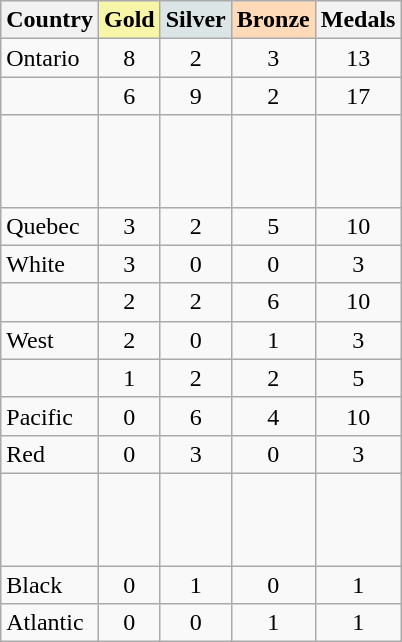<table class="wikitable sortable" style="text-align: center;">
<tr bgcolor="#efefef" align=center>
<th align=left>Country</th>
<th style="background-color: #F7F6A8;"> Gold</th>
<th style="background-color: #DCE5E5;"> Silver</th>
<th style="background-color: #FFDAB9;"> Bronze</th>
<th>Medals</th>
</tr>
<tr align=center>
<td align=left> Ontario</td>
<td>8</td>
<td>2</td>
<td>3</td>
<td>13</td>
</tr>
<tr align=center>
<td align=left></td>
<td>6</td>
<td>9</td>
<td>2</td>
<td>17</td>
</tr>
<tr align=center>
<td align=left><br><em></em><br> </td>
<td></td>
<td></td>
<td></td>
<td></td>
</tr>
<tr align=center>
<td align=left> Quebec</td>
<td>3</td>
<td>2</td>
<td>5</td>
<td>10</td>
</tr>
<tr align=center>
<td align=left> White</td>
<td>3</td>
<td>0</td>
<td>0</td>
<td>3</td>
</tr>
<tr align=center>
<td align=left></td>
<td>2</td>
<td>2</td>
<td>6</td>
<td>10</td>
</tr>
<tr align=center>
<td align=left> West</td>
<td>2</td>
<td>0</td>
<td>1</td>
<td>3</td>
</tr>
<tr align=center>
<td align=left></td>
<td>1</td>
<td>2</td>
<td>2</td>
<td>5</td>
</tr>
<tr align=center>
<td align=left> Pacific</td>
<td>0</td>
<td>6</td>
<td>4</td>
<td>10</td>
</tr>
<tr align=center>
<td align=left> Red</td>
<td>0</td>
<td>3</td>
<td>0</td>
<td>3</td>
</tr>
<tr align=center>
<td align=left><br><em></em><br> </td>
<td></td>
<td></td>
<td></td>
<td></td>
</tr>
<tr align=center>
<td align=left> Black</td>
<td>0</td>
<td>1</td>
<td>0</td>
<td>1</td>
</tr>
<tr align=center>
<td align=left> Atlantic</td>
<td>0</td>
<td>0</td>
<td>1</td>
<td>1</td>
</tr>
</table>
